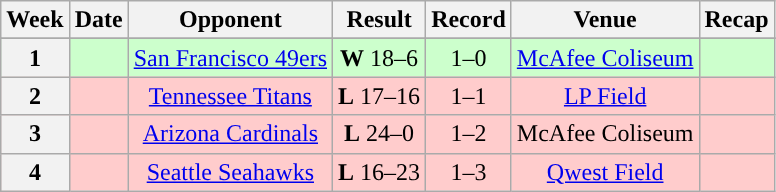<table class="wikitable">
<tr>
<th>Week</th>
<th>Date</th>
<th>Opponent</th>
<th>Result</th>
<th>Record</th>
<th>Venue</th>
<th>Recap</th>
</tr>
<tr>
</tr>
<tr align="center" bgcolor="#cfc">
<th>1</th>
<td></td>
<td><a href='#'>San Francisco 49ers</a></td>
<td><strong>W</strong> 18–6</td>
<td>1–0</td>
<td><a href='#'>McAfee Coliseum</a></td>
<td align=center colspan="1"></td>
</tr>
<tr align="center" bgcolor="#fcc">
<th>2</th>
<td></td>
<td><a href='#'>Tennessee Titans</a></td>
<td><strong>L</strong> 17–16</td>
<td>1–1</td>
<td><a href='#'>LP Field</a></td>
<td align=center colspan="1"></td>
</tr>
<tr align="center" bgcolor="#fcc">
<th>3</th>
<td></td>
<td><a href='#'>Arizona Cardinals</a></td>
<td><strong>L</strong> 24–0</td>
<td>1–2</td>
<td>McAfee Coliseum</td>
<td align=center colspan="1"></td>
</tr>
<tr align="center" bgcolor="#fcc">
<th>4</th>
<td></td>
<td><a href='#'>Seattle Seahawks</a></td>
<td><strong>L</strong> 16–23</td>
<td>1–3</td>
<td><a href='#'>Qwest Field</a></td>
<td align=center colspan="1"></td>
</tr>
</table>
